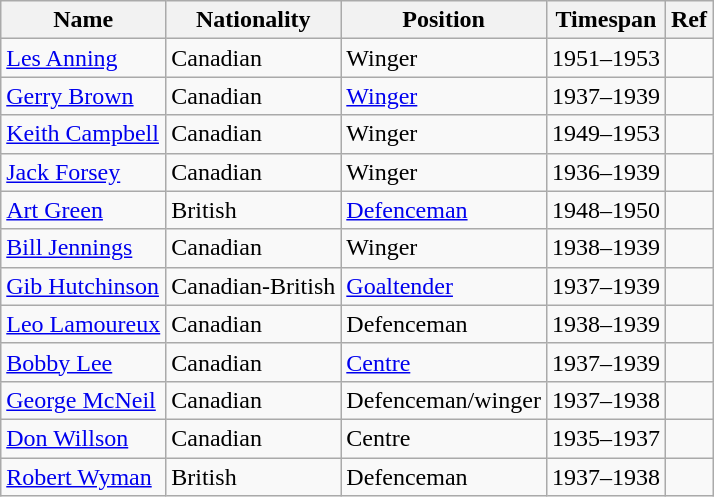<table class="wikitable">
<tr>
<th>Name</th>
<th>Nationality</th>
<th>Position</th>
<th>Timespan</th>
<th>Ref</th>
</tr>
<tr>
<td><a href='#'>Les Anning</a></td>
<td>Canadian</td>
<td>Winger</td>
<td>1951–1953</td>
<td></td>
</tr>
<tr>
<td><a href='#'>Gerry Brown</a></td>
<td>Canadian</td>
<td><a href='#'>Winger</a></td>
<td>1937–1939</td>
<td></td>
</tr>
<tr>
<td><a href='#'>Keith Campbell</a></td>
<td>Canadian</td>
<td>Winger</td>
<td>1949–1953</td>
<td></td>
</tr>
<tr>
<td><a href='#'>Jack Forsey</a></td>
<td>Canadian</td>
<td>Winger</td>
<td>1936–1939</td>
<td></td>
</tr>
<tr>
<td><a href='#'>Art Green</a></td>
<td>British</td>
<td><a href='#'>Defenceman</a></td>
<td>1948–1950</td>
<td></td>
</tr>
<tr>
<td><a href='#'>Bill Jennings</a></td>
<td>Canadian</td>
<td>Winger</td>
<td>1938–1939</td>
<td></td>
</tr>
<tr>
<td><a href='#'>Gib Hutchinson</a></td>
<td>Canadian-British</td>
<td><a href='#'>Goaltender</a></td>
<td>1937–1939</td>
<td></td>
</tr>
<tr>
<td><a href='#'>Leo Lamoureux</a></td>
<td>Canadian</td>
<td>Defenceman</td>
<td>1938–1939</td>
<td></td>
</tr>
<tr>
<td><a href='#'>Bobby Lee</a></td>
<td>Canadian</td>
<td><a href='#'>Centre</a></td>
<td>1937–1939</td>
<td></td>
</tr>
<tr>
<td><a href='#'>George McNeil</a></td>
<td>Canadian</td>
<td>Defenceman/winger</td>
<td>1937–1938</td>
<td></td>
</tr>
<tr>
<td><a href='#'>Don Willson</a></td>
<td>Canadian</td>
<td>Centre</td>
<td>1935–1937</td>
<td></td>
</tr>
<tr>
<td><a href='#'>Robert Wyman</a></td>
<td>British</td>
<td>Defenceman</td>
<td>1937–1938</td>
<td></td>
</tr>
</table>
